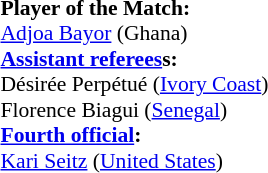<table style="width:100%; font-size:90%;">
<tr>
<td><br><strong>Player of the Match:</strong>
<br> <a href='#'>Adjoa Bayor</a> (Ghana)<br><strong><a href='#'>Assistant referees</a>s:</strong>
<br> Désirée Perpétué (<a href='#'>Ivory Coast</a>)
<br> Florence Biagui (<a href='#'>Senegal</a>)
<br><strong><a href='#'>Fourth official</a>:</strong>
<br> <a href='#'>Kari Seitz</a> (<a href='#'>United States</a>)</td>
</tr>
</table>
